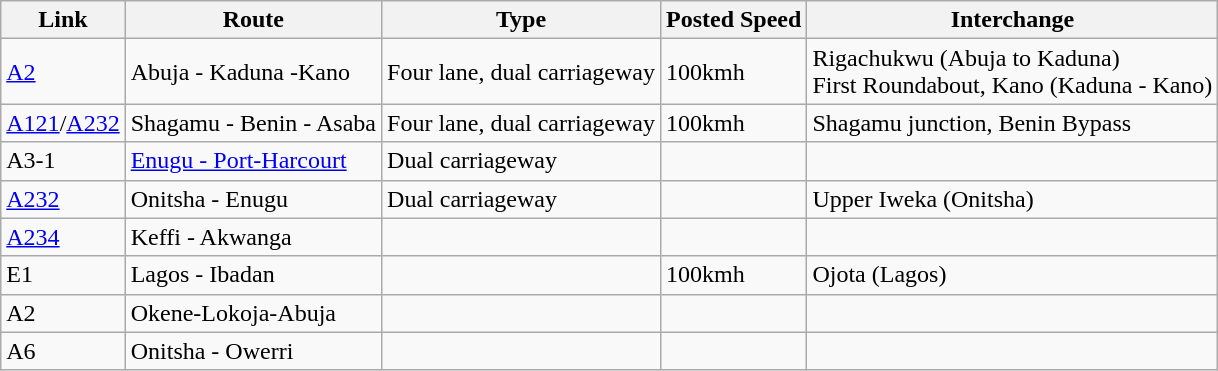<table class="wikitable">
<tr>
<th>Link</th>
<th>Route</th>
<th>Type</th>
<th>Posted Speed</th>
<th>Interchange</th>
</tr>
<tr>
<td><a href='#'>A2</a></td>
<td>Abuja - Kaduna -Kano</td>
<td>Four lane, dual carriageway</td>
<td>100kmh</td>
<td>Rigachukwu (Abuja to Kaduna)<br>First Roundabout, Kano (Kaduna - Kano)</td>
</tr>
<tr>
<td><a href='#'>A121</a>/<a href='#'>A232</a></td>
<td>Shagamu - Benin - Asaba</td>
<td>Four lane, dual carriageway</td>
<td>100kmh</td>
<td>Shagamu junction, Benin Bypass</td>
</tr>
<tr>
<td>A3-1</td>
<td><a href='#'>Enugu - Port-Harcourt</a></td>
<td>Dual carriageway</td>
<td></td>
<td></td>
</tr>
<tr>
<td><a href='#'>A232</a></td>
<td>Onitsha - Enugu</td>
<td>Dual carriageway</td>
<td></td>
<td>Upper Iweka (Onitsha)</td>
</tr>
<tr>
<td><a href='#'>A234</a></td>
<td>Keffi - Akwanga</td>
<td></td>
<td></td>
<td></td>
</tr>
<tr>
<td>E1</td>
<td>Lagos - Ibadan</td>
<td></td>
<td>100kmh</td>
<td>Ojota (Lagos)</td>
</tr>
<tr>
<td>A2</td>
<td>Okene-Lokoja-Abuja</td>
<td></td>
<td></td>
<td></td>
</tr>
<tr>
<td>A6</td>
<td>Onitsha - Owerri</td>
<td></td>
<td></td>
<td></td>
</tr>
</table>
